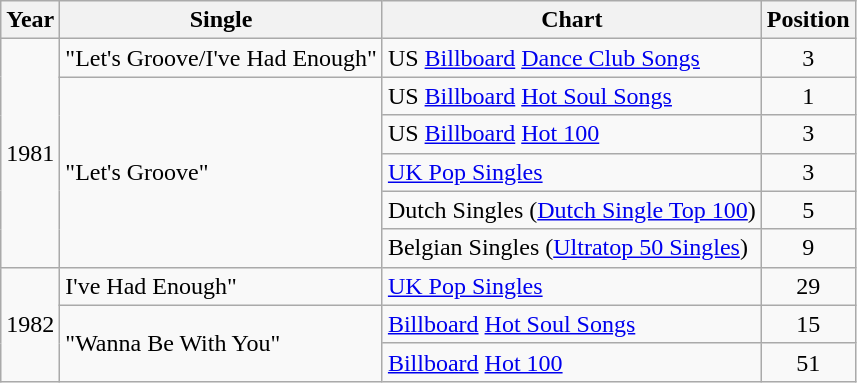<table class="wikitable" border="1">
<tr>
<th>Year</th>
<th>Single</th>
<th>Chart</th>
<th>Position</th>
</tr>
<tr>
<td rowspan="6">1981</td>
<td>"Let's Groove/I've Had Enough"</td>
<td>US <a href='#'>Billboard</a> <a href='#'>Dance Club Songs</a></td>
<td align="center">3</td>
</tr>
<tr>
<td rowspan="5">"Let's Groove"</td>
<td>US <a href='#'>Billboard</a> <a href='#'>Hot Soul Songs</a></td>
<td align="center">1</td>
</tr>
<tr>
<td>US <a href='#'>Billboard</a> <a href='#'>Hot 100</a></td>
<td align="center">3</td>
</tr>
<tr>
<td><a href='#'>UK Pop Singles</a></td>
<td align="center">3</td>
</tr>
<tr>
<td>Dutch Singles (<a href='#'>Dutch Single Top 100</a>)</td>
<td align="center">5</td>
</tr>
<tr>
<td>Belgian Singles (<a href='#'>Ultratop 50 Singles</a>)</td>
<td align="center">9</td>
</tr>
<tr>
<td rowspan="4">1982</td>
<td>I've Had Enough"</td>
<td><a href='#'>UK Pop Singles</a></td>
<td align="center">29</td>
</tr>
<tr>
<td rowspan="2">"Wanna Be With You"</td>
<td><a href='#'>Billboard</a> <a href='#'>Hot Soul Songs</a></td>
<td align="center">15</td>
</tr>
<tr>
<td><a href='#'>Billboard</a> <a href='#'>Hot 100</a></td>
<td align="center">51</td>
</tr>
</table>
